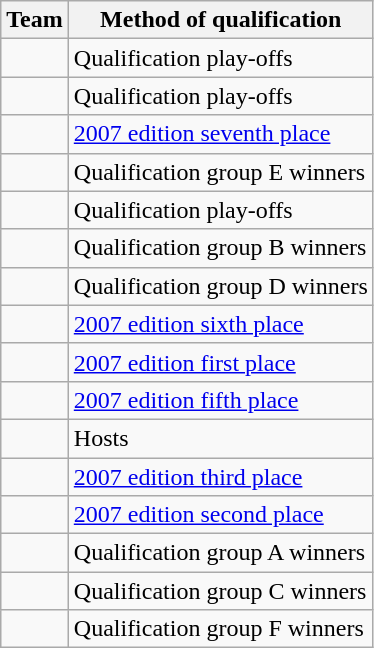<table class="wikitable">
<tr>
<th>Team</th>
<th>Method of qualification</th>
</tr>
<tr>
<td></td>
<td>Qualification play-offs</td>
</tr>
<tr>
<td></td>
<td>Qualification play-offs</td>
</tr>
<tr>
<td></td>
<td><a href='#'>2007 edition seventh place</a></td>
</tr>
<tr>
<td></td>
<td>Qualification group E winners</td>
</tr>
<tr>
<td></td>
<td>Qualification play-offs</td>
</tr>
<tr>
<td></td>
<td>Qualification group B winners</td>
</tr>
<tr>
<td></td>
<td>Qualification group D winners</td>
</tr>
<tr>
<td></td>
<td><a href='#'>2007 edition sixth place</a></td>
</tr>
<tr>
<td></td>
<td><a href='#'>2007 edition first place</a></td>
</tr>
<tr>
<td></td>
<td><a href='#'>2007 edition fifth place</a></td>
</tr>
<tr>
<td></td>
<td>Hosts</td>
</tr>
<tr>
<td></td>
<td><a href='#'>2007 edition third place</a></td>
</tr>
<tr>
<td></td>
<td><a href='#'>2007 edition second place</a></td>
</tr>
<tr>
<td></td>
<td>Qualification group A winners</td>
</tr>
<tr>
<td></td>
<td>Qualification group C winners</td>
</tr>
<tr>
<td></td>
<td>Qualification group F winners</td>
</tr>
</table>
